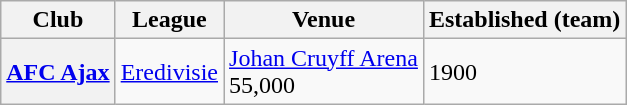<table class="wikitable">
<tr>
<th>Club</th>
<th>League</th>
<th>Venue</th>
<th>Established (team)</th>
</tr>
<tr>
<th><a href='#'>AFC Ajax</a></th>
<td><a href='#'>Eredivisie</a></td>
<td><a href='#'>Johan Cruyff Arena</a><br>55,000</td>
<td>1900</td>
</tr>
</table>
